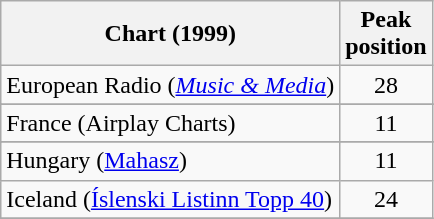<table class="wikitable sortable">
<tr>
<th>Chart (1999)</th>
<th>Peak<br>position</th>
</tr>
<tr>
<td>European Radio (<em><a href='#'>Music & Media</a></em>)</td>
<td align="center">28</td>
</tr>
<tr>
</tr>
<tr>
<td>France (Airplay Charts)</td>
<td align="center">11</td>
</tr>
<tr>
</tr>
<tr>
<td>Hungary (<a href='#'>Mahasz</a>)</td>
<td align="center">11</td>
</tr>
<tr>
<td>Iceland (<a href='#'>Íslenski Listinn Topp 40</a>)</td>
<td align="center">24</td>
</tr>
<tr>
</tr>
</table>
